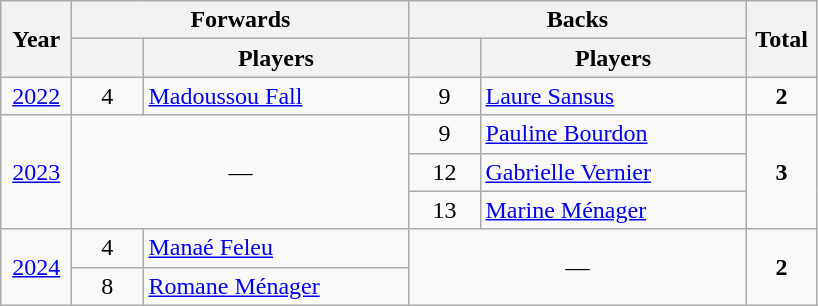<table class="wikitable">
<tr>
<th width=40 rowspan=2>Year</th>
<th colspan=2>Forwards</th>
<th colspan=2>Backs</th>
<th width=40 rowspan=2>Total</th>
</tr>
<tr>
<th width=40></th>
<th width=170>Players</th>
<th width=40></th>
<th width=170>Players</th>
</tr>
<tr>
<td align=center><a href='#'>2022</a></td>
<td align=center>4</td>
<td><a href='#'>Madoussou Fall</a></td>
<td align=center>9</td>
<td><a href='#'>Laure Sansus</a></td>
<td align=center><strong>2</strong></td>
</tr>
<tr>
<td align=center rowspan=3><a href='#'>2023</a></td>
<td align=center rowspan=3 colspan=2>—</td>
<td align=center>9</td>
<td><a href='#'>Pauline Bourdon</a></td>
<td align=center rowspan=3><strong>3</strong></td>
</tr>
<tr>
<td align=center>12</td>
<td><a href='#'>Gabrielle Vernier</a></td>
</tr>
<tr>
<td align=center>13</td>
<td><a href='#'>Marine Ménager</a></td>
</tr>
<tr>
<td align=center rowspan=2><a href='#'>2024</a></td>
<td align=center>4</td>
<td><a href='#'>Manaé Feleu</a></td>
<td align=center rowspan=2 colspan=2>—</td>
<td align=center rowspan=2><strong>2</strong></td>
</tr>
<tr>
<td align=center>8</td>
<td><a href='#'>Romane Ménager</a></td>
</tr>
</table>
